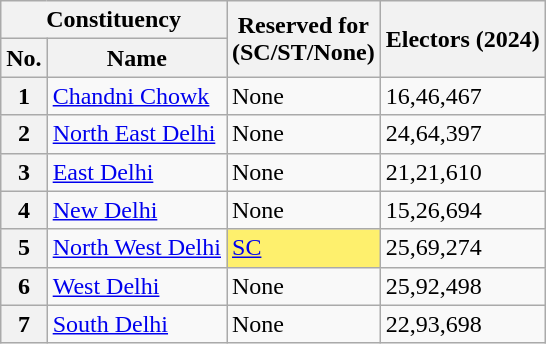<table class="wikitable sortable">
<tr>
<th scope=colgroup colspan="2">Constituency</th>
<th scope=col rowspan=2>Reserved for<br>(SC/ST/None)</th>
<th rowspan="2">Electors (2024)</th>
</tr>
<tr>
<th scope=col>No.</th>
<th scope=col>Name</th>
</tr>
<tr>
<th scope=row>1</th>
<td><a href='#'>Chandni Chowk</a></td>
<td>None</td>
<td>16,46,467</td>
</tr>
<tr>
<th scope=row>2</th>
<td><a href='#'>North East Delhi</a></td>
<td>None</td>
<td>24,64,397</td>
</tr>
<tr>
<th scope=row>3</th>
<td><a href='#'>East Delhi</a></td>
<td>None</td>
<td>21,21,610</td>
</tr>
<tr>
<th scope=row>4</th>
<td><a href='#'>New Delhi</a></td>
<td>None</td>
<td>15,26,694</td>
</tr>
<tr>
<th scope=row>5</th>
<td><a href='#'>North West Delhi</a></td>
<td style="background:#fef06d;"><a href='#'>SC</a></td>
<td>25,69,274</td>
</tr>
<tr>
<th scope=row>6</th>
<td><a href='#'>West Delhi</a></td>
<td>None</td>
<td>25,92,498</td>
</tr>
<tr>
<th scope=row>7</th>
<td><a href='#'>South Delhi</a></td>
<td>None</td>
<td>22,93,698</td>
</tr>
</table>
